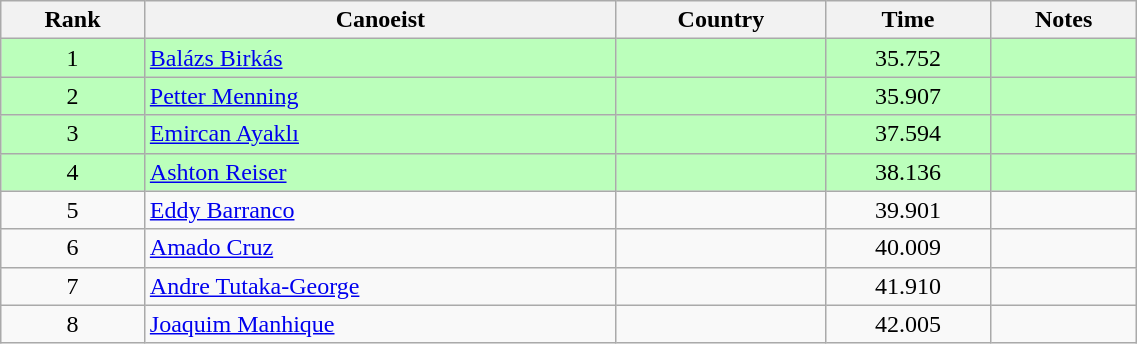<table class="wikitable" style="text-align:center;width: 60%">
<tr>
<th>Rank</th>
<th>Canoeist</th>
<th>Country</th>
<th>Time</th>
<th>Notes</th>
</tr>
<tr bgcolor=bbffbb>
<td>1</td>
<td align="left"><a href='#'>Balázs Birkás</a></td>
<td align="left"></td>
<td>35.752</td>
<td></td>
</tr>
<tr bgcolor=bbffbb>
<td>2</td>
<td align="left"><a href='#'>Petter Menning</a></td>
<td align="left"></td>
<td>35.907</td>
<td></td>
</tr>
<tr bgcolor=bbffbb>
<td>3</td>
<td align="left"><a href='#'>Emircan Ayaklı</a></td>
<td align="left"></td>
<td>37.594</td>
<td></td>
</tr>
<tr bgcolor=bbffbb>
<td>4</td>
<td align="left"><a href='#'>Ashton Reiser</a></td>
<td align="left"></td>
<td>38.136</td>
<td></td>
</tr>
<tr>
<td>5</td>
<td align="left"><a href='#'>Eddy Barranco</a></td>
<td align="left"></td>
<td>39.901</td>
<td></td>
</tr>
<tr>
<td>6</td>
<td align="left"><a href='#'>Amado Cruz</a></td>
<td align="left"></td>
<td>40.009</td>
<td></td>
</tr>
<tr>
<td>7</td>
<td align="left"><a href='#'>Andre Tutaka-George</a></td>
<td align="left"></td>
<td>41.910</td>
<td></td>
</tr>
<tr>
<td>8</td>
<td align="left"><a href='#'>Joaquim Manhique</a></td>
<td align="left"></td>
<td>42.005</td>
<td></td>
</tr>
</table>
